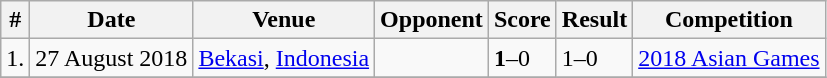<table class="wikitable collapsible collapsed">
<tr>
<th>#</th>
<th>Date</th>
<th>Venue</th>
<th>Opponent</th>
<th>Score</th>
<th>Result</th>
<th>Competition</th>
</tr>
<tr>
<td>1.</td>
<td>27 August 2018</td>
<td><a href='#'>Bekasi</a>, <a href='#'>Indonesia</a></td>
<td></td>
<td><strong>1</strong>–0</td>
<td>1–0</td>
<td><a href='#'>2018 Asian Games</a></td>
</tr>
<tr>
</tr>
</table>
